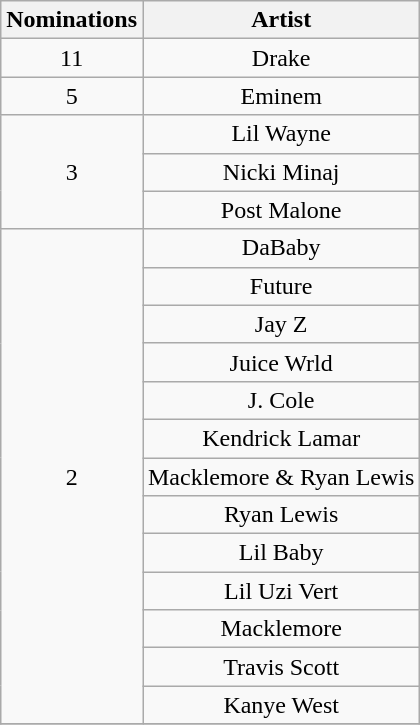<table class="wikitable" style="text-align:center;">
<tr>
<th scope="col" width="55">Nominations</th>
<th scope="col" align="center">Artist</th>
</tr>
<tr>
<td rowspan=1 style="text-align:center">11</td>
<td>Drake</td>
</tr>
<tr>
<td rowspan=1 style="text-align:center">5</td>
<td>Eminem</td>
</tr>
<tr>
<td rowspan="3" style="text-align:center">3</td>
<td>Lil Wayne</td>
</tr>
<tr>
<td>Nicki Minaj</td>
</tr>
<tr>
<td>Post Malone</td>
</tr>
<tr>
<td rowspan="13" style="text-align:center">2</td>
<td>DaBaby</td>
</tr>
<tr>
<td>Future</td>
</tr>
<tr>
<td>Jay Z</td>
</tr>
<tr>
<td>Juice Wrld</td>
</tr>
<tr>
<td>J. Cole</td>
</tr>
<tr>
<td>Kendrick Lamar</td>
</tr>
<tr>
<td>Macklemore & Ryan Lewis</td>
</tr>
<tr>
<td>Ryan Lewis</td>
</tr>
<tr>
<td>Lil Baby</td>
</tr>
<tr>
<td>Lil Uzi Vert</td>
</tr>
<tr>
<td>Macklemore</td>
</tr>
<tr>
<td>Travis Scott</td>
</tr>
<tr>
<td>Kanye West</td>
</tr>
<tr>
</tr>
</table>
